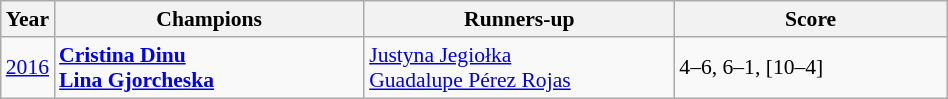<table class="wikitable" style="font-size:90%">
<tr>
<th>Year</th>
<th width="200">Champions</th>
<th width="200">Runners-up</th>
<th width="175">Score</th>
</tr>
<tr>
<td><a href='#'>2016</a></td>
<td> <strong><a href='#'>Cristina Dinu</a></strong> <br>  <strong><a href='#'>Lina Gjorcheska</a></strong></td>
<td> <a href='#'>Justyna Jegiołka</a> <br>  <a href='#'>Guadalupe Pérez Rojas</a></td>
<td>4–6, 6–1, [10–4]</td>
</tr>
</table>
